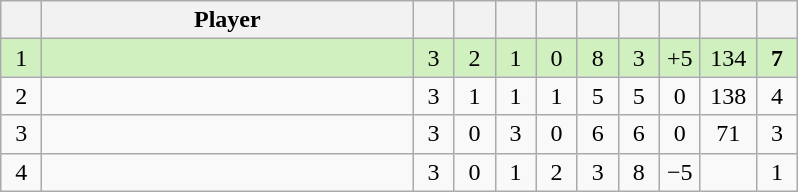<table class="wikitable" style="text-align:center; margin: 1em auto 1em auto, align:left">
<tr>
<th width=20></th>
<th width=240>Player</th>
<th width=20></th>
<th width=20></th>
<th width=20></th>
<th width=20></th>
<th width=20></th>
<th width=20></th>
<th width=20></th>
<th width=30></th>
<th width=20></th>
</tr>
<tr style="background:#D0F0C0;">
<td>1</td>
<td align=left></td>
<td>3</td>
<td>2</td>
<td>1</td>
<td>0</td>
<td>8</td>
<td>3</td>
<td>+5</td>
<td>134</td>
<td><strong>7</strong></td>
</tr>
<tr style=>
<td>2</td>
<td align=left></td>
<td>3</td>
<td>1</td>
<td>1</td>
<td>1</td>
<td>5</td>
<td>5</td>
<td>0</td>
<td>138</td>
<td>4</td>
</tr>
<tr style=>
<td>3</td>
<td align=left></td>
<td>3</td>
<td>0</td>
<td>3</td>
<td>0</td>
<td>6</td>
<td>6</td>
<td>0</td>
<td>71</td>
<td>3</td>
</tr>
<tr style=>
<td>4</td>
<td align=left></td>
<td>3</td>
<td>0</td>
<td>1</td>
<td>2</td>
<td>3</td>
<td>8</td>
<td>−5</td>
<td></td>
<td>1</td>
</tr>
</table>
